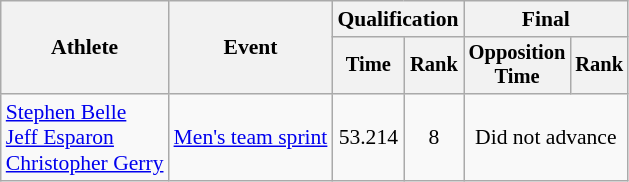<table class="wikitable" style="font-size:90%;">
<tr>
<th rowspan=2>Athlete</th>
<th rowspan=2>Event</th>
<th colspan=2>Qualification</th>
<th colspan=2>Final</th>
</tr>
<tr style="font-size:95%">
<th>Time</th>
<th>Rank</th>
<th>Opposition<br>Time</th>
<th>Rank</th>
</tr>
<tr align=center>
<td align=left><a href='#'>Stephen Belle</a><br><a href='#'>Jeff Esparon</a><br><a href='#'>Christopher Gerry</a></td>
<td align=left><a href='#'>Men's team sprint</a></td>
<td>53.214</td>
<td>8</td>
<td colspan=2>Did not advance</td>
</tr>
</table>
